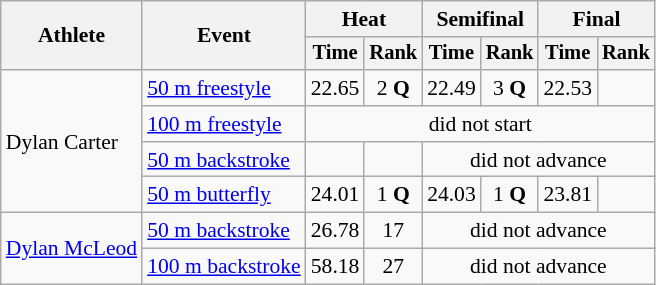<table class=wikitable style="font-size:90%">
<tr>
<th rowspan=2>Athlete</th>
<th rowspan=2>Event</th>
<th colspan="2">Heat</th>
<th colspan="2">Semifinal</th>
<th colspan="2">Final</th>
</tr>
<tr style="font-size:95%">
<th>Time</th>
<th>Rank</th>
<th>Time</th>
<th>Rank</th>
<th>Time</th>
<th>Rank</th>
</tr>
<tr align=center>
<td align=left rowspan=4>Dylan Carter</td>
<td align=left><a href='#'>50 m freestyle</a></td>
<td>22.65</td>
<td>2 <strong>Q</strong></td>
<td>22.49</td>
<td>3<strong> Q</strong></td>
<td>22.53</td>
<td></td>
</tr>
<tr align=center>
<td align=left><a href='#'>100 m freestyle</a></td>
<td colspan=6>did not start</td>
</tr>
<tr align=center>
<td align=left><a href='#'>50 m backstroke</a></td>
<td></td>
<td></td>
<td colspan=4>did not advance</td>
</tr>
<tr align=center>
<td align=left><a href='#'>50 m butterfly</a></td>
<td>24.01</td>
<td>1 <strong>Q</strong></td>
<td>24.03</td>
<td>1 <strong>Q</strong></td>
<td>23.81</td>
<td></td>
</tr>
<tr align=center>
<td align=left rowspan=2><a href='#'>Dylan McLeod</a></td>
<td align=left><a href='#'>50 m backstroke</a></td>
<td>26.78</td>
<td>17</td>
<td colspan=4>did not advance</td>
</tr>
<tr align=center>
<td align=left><a href='#'>100 m backstroke</a></td>
<td>58.18</td>
<td>27</td>
<td colspan=4>did not advance</td>
</tr>
</table>
